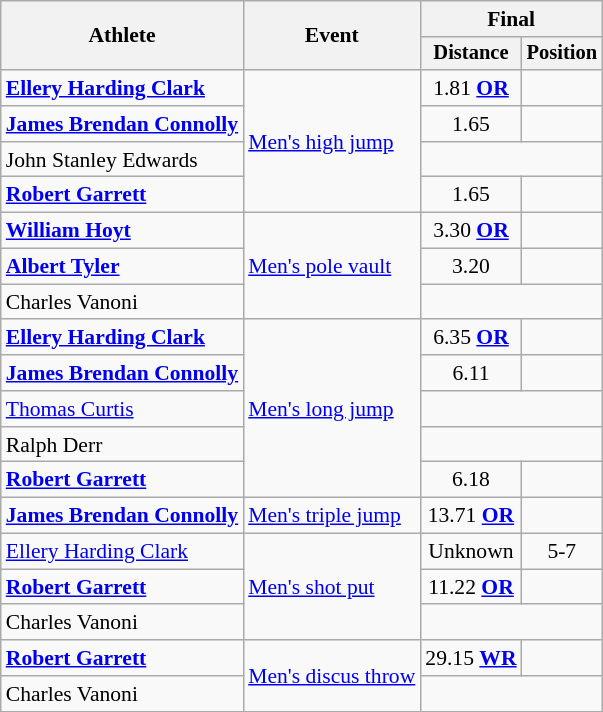<table class=wikitable style=font-size:90%;text-align:center>
<tr>
<th rowspan=2>Athlete</th>
<th rowspan=2>Event</th>
<th colspan=2>Final</th>
</tr>
<tr style=font-size:95%>
<th>Distance</th>
<th>Position</th>
</tr>
<tr>
<td align=left><strong><a href='#'>Ellery Harding Clark</a></strong></td>
<td align=left rowspan=4><a href='#'>Men's high jump</a></td>
<td>1.81 <a href='#'><strong>OR</strong></a></td>
<td></td>
</tr>
<tr>
<td align=left><strong><a href='#'>James Brendan Connolly</a></strong></td>
<td>1.65</td>
<td></td>
</tr>
<tr>
<td align=left>John Stanley Edwards</td>
<td colspan=2></td>
</tr>
<tr>
<td align=left><strong><a href='#'>Robert Garrett</a></strong></td>
<td>1.65</td>
<td></td>
</tr>
<tr>
<td align=left><strong><a href='#'>William Hoyt</a></strong></td>
<td align=left rowspan=3><a href='#'>Men's pole vault</a></td>
<td>3.30 <a href='#'><strong>OR</strong></a></td>
<td></td>
</tr>
<tr>
<td align=left><strong><a href='#'>Albert Tyler</a></strong></td>
<td>3.20</td>
<td></td>
</tr>
<tr>
<td align=left>Charles Vanoni</td>
<td colspan=2></td>
</tr>
<tr>
<td align=left><strong><a href='#'>Ellery Harding Clark</a></strong></td>
<td align=left rowspan=5><a href='#'>Men's long jump</a></td>
<td>6.35 <a href='#'><strong>OR</strong></a></td>
<td></td>
</tr>
<tr>
<td align=left><strong><a href='#'>James Brendan Connolly</a></strong></td>
<td>6.11</td>
<td></td>
</tr>
<tr>
<td align=left><a href='#'>Thomas Curtis</a></td>
<td colspan=2></td>
</tr>
<tr>
<td align=left>Ralph Derr</td>
<td colspan=2></td>
</tr>
<tr>
<td align=left><strong><a href='#'>Robert Garrett</a></strong></td>
<td>6.18</td>
<td></td>
</tr>
<tr>
<td align=left><strong><a href='#'>James Brendan Connolly</a></strong></td>
<td align=left><a href='#'>Men's triple jump</a></td>
<td>13.71 <a href='#'><strong>OR</strong></a></td>
<td></td>
</tr>
<tr>
<td align=left><a href='#'>Ellery Harding Clark</a></td>
<td align=left rowspan=3><a href='#'>Men's shot put</a></td>
<td>Unknown</td>
<td>5-7</td>
</tr>
<tr>
<td align=left><strong><a href='#'>Robert Garrett</a></strong></td>
<td>11.22 <a href='#'><strong>OR</strong></a></td>
<td></td>
</tr>
<tr>
<td align=left>Charles Vanoni</td>
<td colspan=2></td>
</tr>
<tr>
<td align=left><strong><a href='#'>Robert Garrett</a></strong></td>
<td align=left rowspan=2><a href='#'>Men's discus throw</a></td>
<td>29.15 <a href='#'><strong>WR</strong></a></td>
<td></td>
</tr>
<tr>
<td align=left>Charles Vanoni</td>
<td colspan=2></td>
</tr>
</table>
